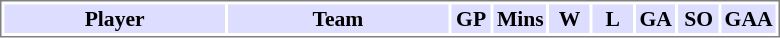<table cellpadding="0">
<tr align="left" style="vertical-align: top">
<td></td>
<td><br><table cellpadding="1" width="520px" style="font-size: 90%; border: 1px solid gray;">
<tr>
<th bgcolor="#DDDDFF" width="27.5%">Player</th>
<th bgcolor="#DDDDFF" width="27.5%">Team</th>
<th bgcolor="#DDDDFF" width="5%">GP</th>
<th bgcolor="#DDDDFF" width="5%">Mins</th>
<th bgcolor="#DDDDFF" width="5%">W</th>
<th bgcolor="#DDDDFF" width="5%">L</th>
<th bgcolor="#DDDDFF" width="5%">GA</th>
<th bgcolor="#DDDDFF" width="5%">SO</th>
<th bgcolor="#DDDDFF" width="5%">GAA</th>
</tr>
</table>
</td>
</tr>
</table>
